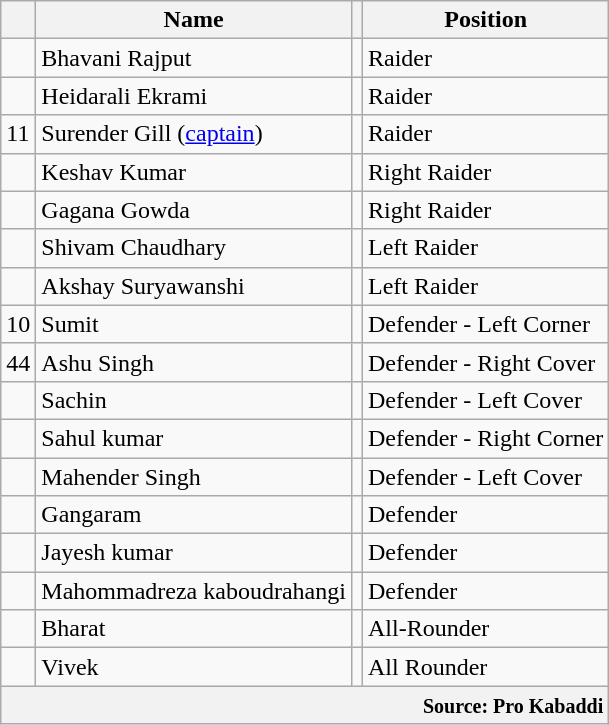<table class="wikitable sortable" style="text-align: left">
<tr>
<th style="text-align:center;"></th>
<th style="text-align:center;">Name</th>
<th style="text-align:center;"></th>
<th style="text-align:center;">Position</th>
</tr>
<tr>
<td></td>
<td>Bhavani Rajput</td>
<td></td>
<td>Raider</td>
</tr>
<tr>
<td></td>
<td>Heidarali Ekrami</td>
<td></td>
<td>Raider</td>
</tr>
<tr>
<td>11</td>
<td>Surender Gill (<a href='#'>captain</a>)</td>
<td></td>
<td>Raider</td>
</tr>
<tr>
<td></td>
<td>Keshav Kumar</td>
<td></td>
<td>Right Raider</td>
</tr>
<tr>
<td></td>
<td>Gagana Gowda</td>
<td></td>
<td>Right Raider</td>
</tr>
<tr>
<td></td>
<td>Shivam Chaudhary</td>
<td></td>
<td>Left Raider</td>
</tr>
<tr>
<td></td>
<td>Akshay Suryawanshi</td>
<td></td>
<td>Left Raider</td>
</tr>
<tr>
<td>10</td>
<td>Sumit</td>
<td></td>
<td>Defender - Left Corner</td>
</tr>
<tr>
<td>44</td>
<td>Ashu Singh</td>
<td></td>
<td>Defender - Right Cover</td>
</tr>
<tr>
<td></td>
<td>Sachin</td>
<td></td>
<td>Defender - Left Cover</td>
</tr>
<tr>
<td></td>
<td>Sahul kumar</td>
<td></td>
<td>Defender - Right Corner</td>
</tr>
<tr>
<td></td>
<td>Mahender Singh</td>
<td></td>
<td>Defender - Left Cover</td>
</tr>
<tr>
<td></td>
<td>Gangaram</td>
<td></td>
<td>Defender</td>
</tr>
<tr>
<td></td>
<td>Jayesh kumar</td>
<td></td>
<td>Defender</td>
</tr>
<tr>
<td></td>
<td>Mahommadreza kaboudrahangi</td>
<td></td>
<td>Defender</td>
</tr>
<tr>
<td></td>
<td>Bharat</td>
<td></td>
<td>All-Rounder</td>
</tr>
<tr>
<td></td>
<td>Vivek</td>
<td></td>
<td>All Rounder</td>
</tr>
<tr>
<th colspan="4" style="text-align:right;"><small>Source: Pro Kabaddi</small></th>
</tr>
</table>
